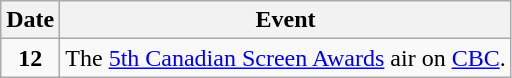<table class="wikitable">
<tr>
<th>Date</th>
<th>Event</th>
</tr>
<tr>
<td style="text-align:center;"><strong>12</strong></td>
<td>The <a href='#'>5th Canadian Screen Awards</a> air on <a href='#'>CBC</a>.</td>
</tr>
</table>
